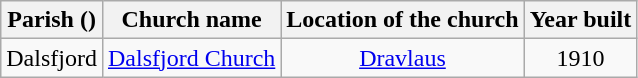<table class="wikitable" style="text-align:center">
<tr>
<th>Parish ()</th>
<th>Church name</th>
<th>Location of the church</th>
<th>Year built</th>
</tr>
<tr>
<td rowspan="1">Dalsfjord</td>
<td><a href='#'>Dalsfjord Church</a></td>
<td><a href='#'>Dravlaus</a></td>
<td>1910</td>
</tr>
</table>
